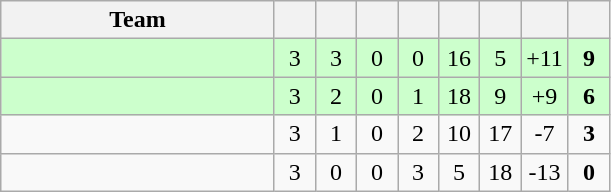<table class="wikitable" style="text-align: center;">
<tr>
<th width="175">Team</th>
<th width="20"></th>
<th width="20"></th>
<th width="20"></th>
<th width="20"></th>
<th width="20"></th>
<th width="20"></th>
<th width="20"></th>
<th width="20"></th>
</tr>
<tr align=center bgcolor=#ccffcc>
<td style="text-align:left;"></td>
<td>3</td>
<td>3</td>
<td>0</td>
<td>0</td>
<td>16</td>
<td>5</td>
<td>+11</td>
<td><strong>9</strong></td>
</tr>
<tr align=center bgcolor=#ccffcc>
<td style="text-align:left;"></td>
<td>3</td>
<td>2</td>
<td>0</td>
<td>1</td>
<td>18</td>
<td>9</td>
<td>+9</td>
<td><strong>6</strong></td>
</tr>
<tr>
<td style="text-align:left;"></td>
<td>3</td>
<td>1</td>
<td>0</td>
<td>2</td>
<td>10</td>
<td>17</td>
<td>-7</td>
<td><strong>3</strong></td>
</tr>
<tr>
<td style="text-align:left;"></td>
<td>3</td>
<td>0</td>
<td>0</td>
<td>3</td>
<td>5</td>
<td>18</td>
<td>-13</td>
<td><strong>0</strong></td>
</tr>
</table>
